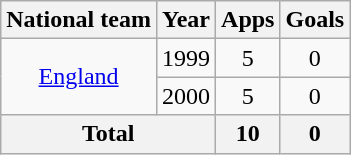<table class=wikitable style=text-align:center>
<tr>
<th>National team</th>
<th>Year</th>
<th>Apps</th>
<th>Goals</th>
</tr>
<tr>
<td rowspan="2"><a href='#'>England</a></td>
<td>1999</td>
<td>5</td>
<td>0</td>
</tr>
<tr>
<td>2000</td>
<td>5</td>
<td>0</td>
</tr>
<tr>
<th colspan="2">Total</th>
<th>10</th>
<th>0</th>
</tr>
</table>
